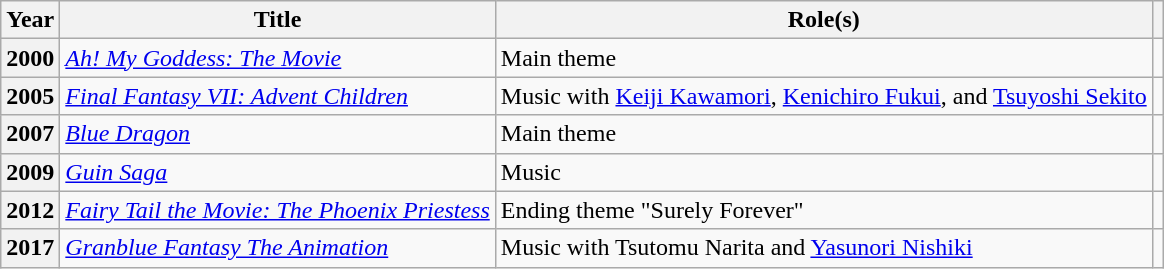<table class="wikitable sortable" width="auto">
<tr>
<th scope="col">Year</th>
<th scope="col">Title</th>
<th scope="col">Role(s)</th>
<th scope="col"></th>
</tr>
<tr>
<th scope="row">2000</th>
<td><em><a href='#'>Ah! My Goddess: The Movie</a></em></td>
<td>Main theme</td>
<td></td>
</tr>
<tr>
<th scope="row">2005</th>
<td><em><a href='#'>Final Fantasy VII: Advent Children</a></em></td>
<td>Music with <a href='#'>Keiji Kawamori</a>, <a href='#'>Kenichiro Fukui</a>, and <a href='#'>Tsuyoshi Sekito</a></td>
<td></td>
</tr>
<tr>
<th scope="row">2007</th>
<td><em><a href='#'>Blue Dragon</a></em></td>
<td>Main theme</td>
<td></td>
</tr>
<tr>
<th scope="row">2009</th>
<td><em><a href='#'>Guin Saga</a></em></td>
<td>Music</td>
<td></td>
</tr>
<tr>
<th scope="row">2012</th>
<td><em><a href='#'>Fairy Tail the Movie: The Phoenix Priestess</a></em></td>
<td>Ending theme "Surely Forever"</td>
<td></td>
</tr>
<tr>
<th scope="row">2017</th>
<td><em><a href='#'>Granblue Fantasy The Animation</a></em></td>
<td>Music with Tsutomu Narita and <a href='#'>Yasunori Nishiki</a></td>
<td></td>
</tr>
</table>
